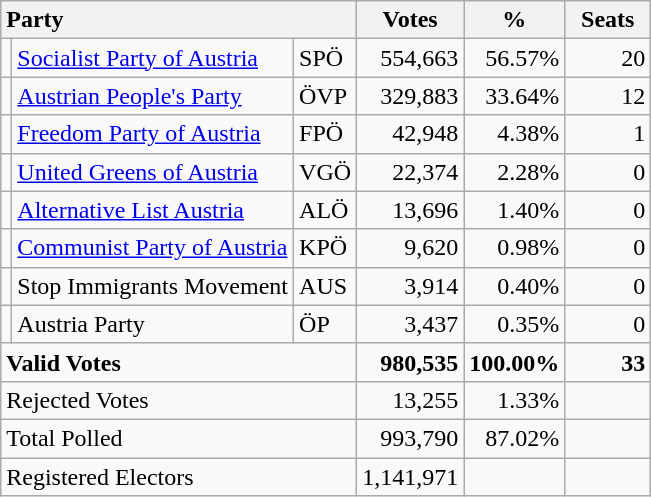<table class="wikitable" border="1" style="text-align:right;">
<tr>
<th style="text-align:left;" colspan=3>Party</th>
<th align=center width="50">Votes</th>
<th align=center width="50">%</th>
<th align=center width="50">Seats</th>
</tr>
<tr>
<td></td>
<td align=left><a href='#'>Socialist Party of Austria</a></td>
<td align=left>SPÖ</td>
<td>554,663</td>
<td>56.57%</td>
<td>20</td>
</tr>
<tr>
<td></td>
<td align=left><a href='#'>Austrian People's Party</a></td>
<td align=left>ÖVP</td>
<td>329,883</td>
<td>33.64%</td>
<td>12</td>
</tr>
<tr>
<td></td>
<td align=left><a href='#'>Freedom Party of Austria</a></td>
<td align=left>FPÖ</td>
<td>42,948</td>
<td>4.38%</td>
<td>1</td>
</tr>
<tr>
<td></td>
<td align=left><a href='#'>United Greens of Austria</a></td>
<td align=left>VGÖ</td>
<td>22,374</td>
<td>2.28%</td>
<td>0</td>
</tr>
<tr>
<td></td>
<td align=left><a href='#'>Alternative List Austria</a></td>
<td align=left>ALÖ</td>
<td>13,696</td>
<td>1.40%</td>
<td>0</td>
</tr>
<tr>
<td></td>
<td align=left style="white-space: nowrap;"><a href='#'>Communist Party of Austria</a></td>
<td align=left>KPÖ</td>
<td>9,620</td>
<td>0.98%</td>
<td>0</td>
</tr>
<tr>
<td></td>
<td align=left>Stop Immigrants Movement</td>
<td align=left>AUS</td>
<td>3,914</td>
<td>0.40%</td>
<td>0</td>
</tr>
<tr>
<td></td>
<td align=left>Austria Party</td>
<td align=left>ÖP</td>
<td>3,437</td>
<td>0.35%</td>
<td>0</td>
</tr>
<tr style="font-weight:bold">
<td align=left colspan=3>Valid Votes</td>
<td>980,535</td>
<td>100.00%</td>
<td>33</td>
</tr>
<tr>
<td align=left colspan=3>Rejected Votes</td>
<td>13,255</td>
<td>1.33%</td>
<td></td>
</tr>
<tr>
<td align=left colspan=3>Total Polled</td>
<td>993,790</td>
<td>87.02%</td>
<td></td>
</tr>
<tr>
<td align=left colspan=3>Registered Electors</td>
<td>1,141,971</td>
<td></td>
<td></td>
</tr>
</table>
